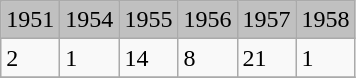<table class="wikitable">
<tr>
<td style="background:silver;">1951</td>
<td style="background:silver;">1954</td>
<td style="background:silver;">1955</td>
<td style="background:silver;">1956</td>
<td style="background:silver;">1957</td>
<td style="background:silver;">1958</td>
</tr>
<tr>
<td>2</td>
<td>1</td>
<td>14</td>
<td>8</td>
<td>21</td>
<td>1</td>
</tr>
<tr>
</tr>
</table>
